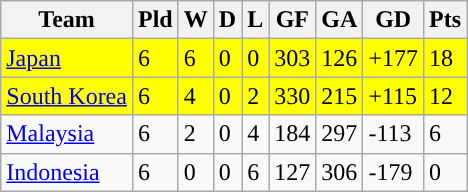<table class="wikitable" border="1">
<tr>
<th>Team</th>
<th>Pld</th>
<th>W</th>
<th>D</th>
<th>L</th>
<th>GF</th>
<th>GA</th>
<th>GD</th>
<th>Pts</th>
</tr>
<tr style="background:#ffff00">
<td> <a href='#'>Japan</a></td>
<td>6</td>
<td>6</td>
<td>0</td>
<td>0</td>
<td>303</td>
<td>126</td>
<td>+177</td>
<td>18</td>
</tr>
<tr style="background:#ffff00">
<td> <a href='#'>South Korea</a></td>
<td>6</td>
<td>4</td>
<td>0</td>
<td>2</td>
<td>330</td>
<td>215</td>
<td>+115</td>
<td>12</td>
</tr>
<tr>
<td> <a href='#'>Malaysia</a></td>
<td>6</td>
<td>2</td>
<td>0</td>
<td>4</td>
<td>184</td>
<td>297</td>
<td>-113</td>
<td>6</td>
</tr>
<tr>
<td> <a href='#'>Indonesia</a></td>
<td>6</td>
<td>0</td>
<td>0</td>
<td>6</td>
<td>127</td>
<td>306</td>
<td>-179</td>
<td>0</td>
</tr>
</table>
